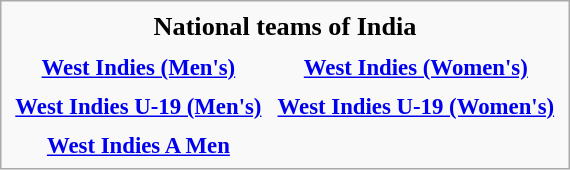<table class="infobox" style="font-size:95%; width:25em; text-align:center">
<tr>
<th colspan="4" style="font-size:115%; align=center">National teams of India<br></th>
</tr>
<tr>
<th></th>
<th></th>
</tr>
<tr>
<th><a href='#'>West Indies (Men's)</a></th>
<th><a href='#'>West Indies (Women's)</a></th>
</tr>
<tr>
<th></th>
<th></th>
</tr>
<tr>
<th><a href='#'>West Indies U-19 (Men's)</a></th>
<th><a href='#'>West Indies U-19 (Women's)</a></th>
</tr>
<tr>
<th></th>
</tr>
<tr>
<th><a href='#'>West Indies A Men</a></th>
</tr>
</table>
